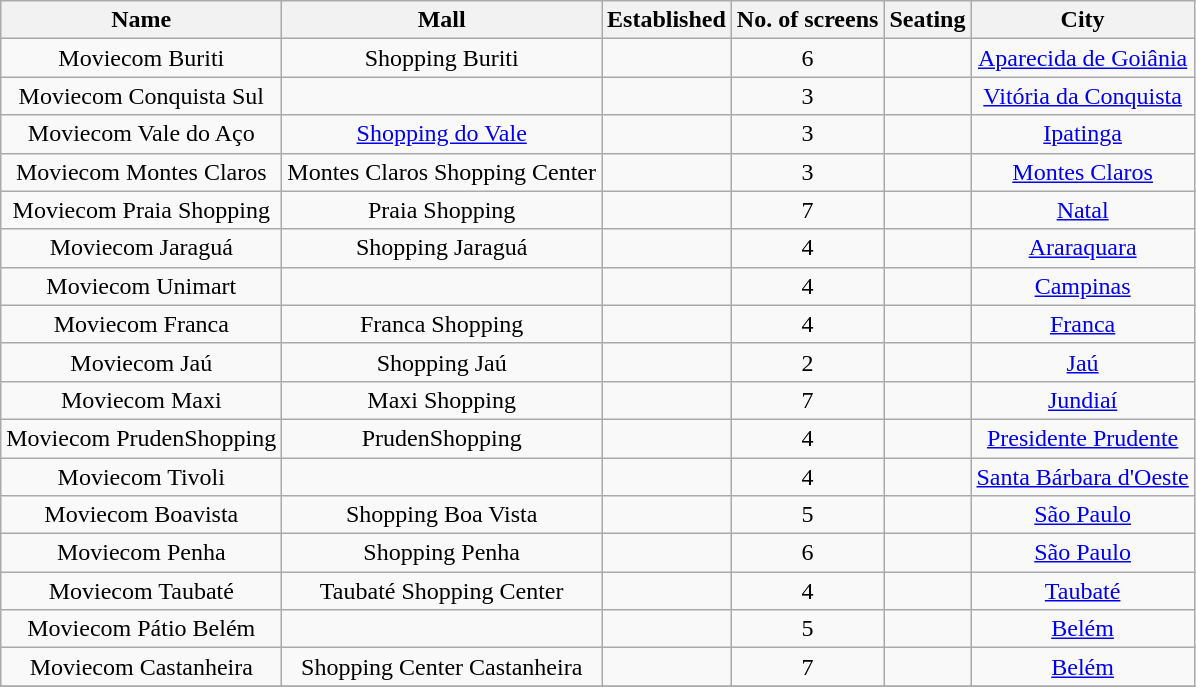<table class="wikitable">
<tr>
<th>Name</th>
<th>Mall</th>
<th>Established</th>
<th>No. of screens</th>
<th>Seating</th>
<th>City</th>
</tr>
<tr>
<td align="center">Moviecom Buriti</td>
<td align="center">Shopping Buriti</td>
<td align="center"></td>
<td align="center">6</td>
<td align="center"></td>
<td align="center"><a href='#'>Aparecida de Goiânia</a></td>
</tr>
<tr>
<td align="center">Moviecom Conquista Sul</td>
<td align="center"></td>
<td align="center"></td>
<td align="center">3</td>
<td align="center"></td>
<td align="center"><a href='#'>Vitória da Conquista</a></td>
</tr>
<tr>
<td align="center">Moviecom Vale do Aço</td>
<td align="center"><a href='#'>Shopping do Vale</a></td>
<td align="center"></td>
<td align="center">3</td>
<td align="center"></td>
<td align="center"><a href='#'>Ipatinga</a></td>
</tr>
<tr>
<td align="center">Moviecom Montes Claros</td>
<td align="center">Montes Claros Shopping Center</td>
<td align="center"></td>
<td align="center">3</td>
<td align="center"></td>
<td align="center"><a href='#'>Montes Claros</a></td>
</tr>
<tr>
<td align="center">Moviecom Praia Shopping</td>
<td align="center">Praia Shopping</td>
<td align="center"></td>
<td align="center">7</td>
<td align="center"></td>
<td align="center"><a href='#'>Natal</a></td>
</tr>
<tr>
<td align="center">Moviecom Jaraguá</td>
<td align="center">Shopping Jaraguá</td>
<td align="center"></td>
<td align="center">4</td>
<td align="center"></td>
<td align="center"><a href='#'>Araraquara</a></td>
</tr>
<tr>
<td align="center">Moviecom Unimart</td>
<td align="center"></td>
<td align="center"></td>
<td align="center">4</td>
<td align="center"></td>
<td align="center"><a href='#'>Campinas</a></td>
</tr>
<tr>
<td align="center">Moviecom Franca</td>
<td align="center">Franca Shopping</td>
<td align="center"></td>
<td align="center">4</td>
<td align="center"></td>
<td align="center"><a href='#'>Franca</a></td>
</tr>
<tr>
<td align="center">Moviecom Jaú</td>
<td align="center">Shopping Jaú</td>
<td align="center"></td>
<td align="center">2</td>
<td align="center"></td>
<td align="center"><a href='#'>Jaú</a></td>
</tr>
<tr>
<td align="center">Moviecom Maxi</td>
<td align="center">Maxi Shopping</td>
<td align="center"></td>
<td align="center">7</td>
<td align="center"></td>
<td align="center"><a href='#'>Jundiaí</a></td>
</tr>
<tr>
<td align="center">Moviecom PrudenShopping</td>
<td align="center">PrudenShopping</td>
<td align="center"></td>
<td align="center">4</td>
<td align="center"></td>
<td align="center"><a href='#'>Presidente Prudente</a></td>
</tr>
<tr>
<td align="center">Moviecom Tivoli</td>
<td align="center"></td>
<td align="center"></td>
<td align="center">4</td>
<td align="center"></td>
<td align="center"><a href='#'>Santa Bárbara d'Oeste</a></td>
</tr>
<tr>
<td align="center">Moviecom Boavista</td>
<td align="center">Shopping Boa Vista</td>
<td align="center"></td>
<td align="center">5</td>
<td align="center"></td>
<td align="center"><a href='#'>São Paulo</a></td>
</tr>
<tr>
<td align="center">Moviecom Penha</td>
<td align="center">Shopping Penha</td>
<td align="center"></td>
<td align="center">6</td>
<td align="center"></td>
<td align="center"><a href='#'>São Paulo</a></td>
</tr>
<tr>
<td align="center">Moviecom Taubaté</td>
<td align="center">Taubaté Shopping Center</td>
<td align="center"></td>
<td align="center">4</td>
<td align="center"></td>
<td align="center"><a href='#'>Taubaté</a></td>
</tr>
<tr>
<td align="center">Moviecom Pátio Belém</td>
<td align="center"></td>
<td align="center"></td>
<td align="center">5</td>
<td align="center"></td>
<td align="center"><a href='#'>Belém</a></td>
</tr>
<tr>
<td align="center">Moviecom Castanheira</td>
<td align="center">Shopping Center Castanheira</td>
<td align="center"></td>
<td align="center">7</td>
<td align="center"></td>
<td align="center"><a href='#'>Belém</a></td>
</tr>
<tr>
</tr>
</table>
